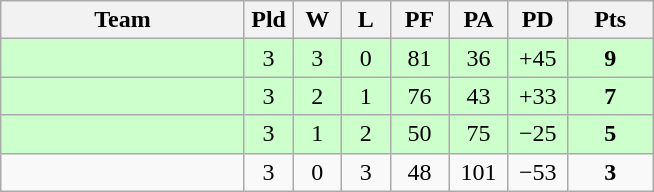<table class="wikitable" style="text-align:center;">
<tr>
<th width="155">Team</th>
<th width="25">Pld</th>
<th width="25">W</th>
<th width="25">L</th>
<th width="32">PF</th>
<th width="32">PA</th>
<th width="32">PD</th>
<th width="50">Pts</th>
</tr>
<tr style="background:#ccffcc">
<td align="left"></td>
<td>3</td>
<td>3</td>
<td>0</td>
<td>81</td>
<td>36</td>
<td>+45</td>
<td><strong>9</strong></td>
</tr>
<tr style="background:#ccffcc">
<td align="left"></td>
<td>3</td>
<td>2</td>
<td>1</td>
<td>76</td>
<td>43</td>
<td>+33</td>
<td><strong>7</strong></td>
</tr>
<tr style="background:#ccffcc">
<td align="left"></td>
<td>3</td>
<td>1</td>
<td>2</td>
<td>50</td>
<td>75</td>
<td>−25</td>
<td><strong>5</strong></td>
</tr>
<tr>
<td align="left"></td>
<td>3</td>
<td>0</td>
<td>3</td>
<td>48</td>
<td>101</td>
<td>−53</td>
<td><strong>3</strong></td>
</tr>
</table>
